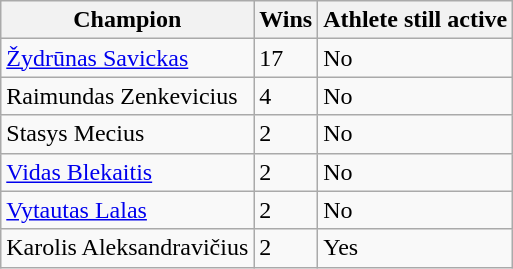<table class="wikitable sortable">
<tr>
<th>Champion</th>
<th>Wins</th>
<th>Athlete still active</th>
</tr>
<tr>
<td> <a href='#'>Žydrūnas Savickas</a></td>
<td>17</td>
<td>No</td>
</tr>
<tr>
<td>  Raimundas Zenkevicius</td>
<td>4</td>
<td>No</td>
</tr>
<tr>
<td> Stasys Mecius</td>
<td>2</td>
<td>No</td>
</tr>
<tr>
<td> <a href='#'>Vidas Blekaitis</a></td>
<td>2</td>
<td>No</td>
</tr>
<tr>
<td> <a href='#'>Vytautas Lalas</a></td>
<td>2</td>
<td>No</td>
</tr>
<tr>
<td> Karolis Aleksandravičius</td>
<td>2</td>
<td>Yes</td>
</tr>
</table>
